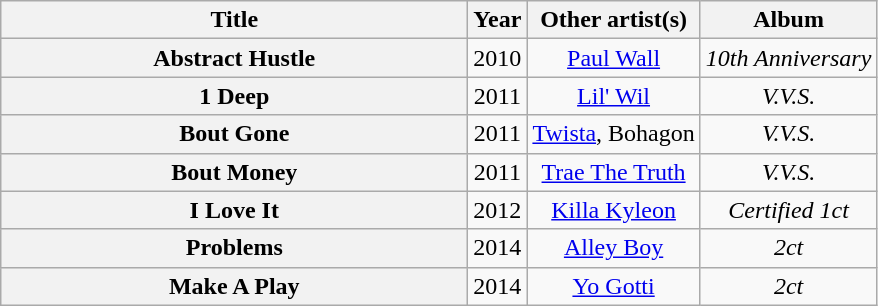<table class="wikitable plainrowheaders" style="text-align:center;" border="1">
<tr>
<th scope="col" style="width:19em;">Title</th>
<th scope="col">Year</th>
<th scope="col">Other artist(s)</th>
<th scope="col">Album</th>
</tr>
<tr>
<th scope="row">Abstract Hustle</th>
<td>2010</td>
<td><a href='#'>Paul Wall</a></td>
<td><em>10th Anniversary</em></td>
</tr>
<tr>
<th scope="row">1 Deep</th>
<td>2011</td>
<td><a href='#'>Lil' Wil</a></td>
<td><em>V.V.S.</em></td>
</tr>
<tr>
<th scope="row">Bout Gone</th>
<td>2011</td>
<td><a href='#'>Twista</a>, Bohagon</td>
<td><em>V.V.S.</em></td>
</tr>
<tr>
<th scope="row">Bout Money</th>
<td>2011</td>
<td><a href='#'>Trae The Truth</a></td>
<td><em>V.V.S.</em></td>
</tr>
<tr>
<th scope="row">I Love It</th>
<td>2012</td>
<td><a href='#'>Killa Kyleon</a></td>
<td><em>Certified 1ct</em></td>
</tr>
<tr>
<th scope="row">Problems</th>
<td>2014</td>
<td><a href='#'>Alley Boy</a></td>
<td><em>2ct</em></td>
</tr>
<tr>
<th scope="row">Make A Play</th>
<td>2014</td>
<td><a href='#'>Yo Gotti</a></td>
<td><em>2ct</em></td>
</tr>
</table>
